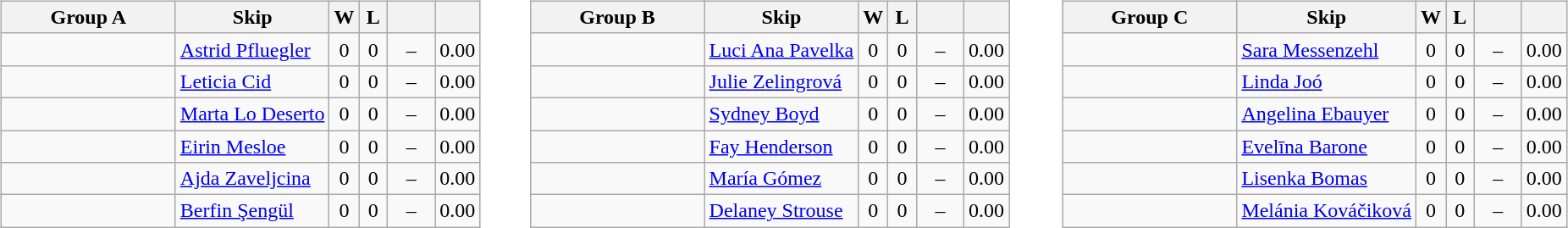<table>
<tr>
<td valign=top width=10%><br><table class="wikitable" style="text-align: center;">
<tr>
<th width=130>Group A</th>
<th>Skip</th>
<th width=15>W</th>
<th width=15>L</th>
<th width=30></th>
<th width=15></th>
</tr>
<tr>
<td style="text-align:left;"></td>
<td style="text-align:left;"><a href='#'>Astrid Pfluegler</a></td>
<td>0</td>
<td>0</td>
<td>–</td>
<td>0.00</td>
</tr>
<tr>
<td style="text-align:left;"></td>
<td style="text-align:left;"><a href='#'>Leticia Cid</a></td>
<td>0</td>
<td>0</td>
<td>–</td>
<td>0.00</td>
</tr>
<tr>
<td style="text-align:left;"></td>
<td style="text-align:left;"><a href='#'>Marta Lo Deserto</a></td>
<td>0</td>
<td>0</td>
<td>–</td>
<td>0.00</td>
</tr>
<tr>
<td style="text-align:left;"></td>
<td style="text-align:left;"><a href='#'>Eirin Mesloe</a></td>
<td>0</td>
<td>0</td>
<td>–</td>
<td>0.00</td>
</tr>
<tr>
<td style="text-align:left;"></td>
<td style="text-align:left;"><a href='#'>Ajda Zaveljcina</a></td>
<td>0</td>
<td>0</td>
<td>–</td>
<td>0.00</td>
</tr>
<tr>
<td style="text-align:left;"></td>
<td style="text-align:left;"><a href='#'>Berfin Şengül</a></td>
<td>0</td>
<td>0</td>
<td>–</td>
<td>0.00</td>
</tr>
</table>
</td>
<td valign=top width=10%><br><table class="wikitable" style="text-align: center;">
<tr>
<th width=130>Group B</th>
<th>Skip</th>
<th width=15>W</th>
<th width=15>L</th>
<th width=30></th>
<th width=15></th>
</tr>
<tr>
<td style="text-align:left;"></td>
<td style="text-align:left;"><a href='#'>Luci Ana Pavelka</a></td>
<td>0</td>
<td>0</td>
<td>–</td>
<td>0.00</td>
</tr>
<tr>
<td style="text-align:left;"></td>
<td style="text-align:left;"><a href='#'>Julie Zelingrová</a></td>
<td>0</td>
<td>0</td>
<td>–</td>
<td>0.00</td>
</tr>
<tr>
<td style="text-align:left;"></td>
<td style="text-align:left;"><a href='#'>Sydney Boyd</a></td>
<td>0</td>
<td>0</td>
<td>–</td>
<td>0.00</td>
</tr>
<tr>
<td style="text-align:left;"></td>
<td style="text-align:left;"><a href='#'>Fay Henderson</a></td>
<td>0</td>
<td>0</td>
<td>–</td>
<td>0.00</td>
</tr>
<tr>
<td style="text-align:left;"></td>
<td style="text-align:left;"><a href='#'>María Gómez</a></td>
<td>0</td>
<td>0</td>
<td>–</td>
<td>0.00</td>
</tr>
<tr>
<td style="text-align:left;"></td>
<td style="text-align:left;"><a href='#'>Delaney Strouse</a></td>
<td>0</td>
<td>0</td>
<td>–</td>
<td>0.00</td>
</tr>
</table>
</td>
<td valign=top width=10%><br><table class="wikitable" style="text-align: center;">
<tr>
<th width=130>Group C</th>
<th>Skip</th>
<th width=15>W</th>
<th width=15>L</th>
<th width=30></th>
<th width=15></th>
</tr>
<tr>
<td style="text-align:left;"></td>
<td style="text-align:left;"><a href='#'>Sara Messenzehl</a></td>
<td>0</td>
<td>0</td>
<td>–</td>
<td>0.00</td>
</tr>
<tr>
<td style="text-align:left;"></td>
<td style="text-align:left;"><a href='#'>Linda Joó</a></td>
<td>0</td>
<td>0</td>
<td>–</td>
<td>0.00</td>
</tr>
<tr>
<td style="text-align:left;"></td>
<td style="text-align:left;"><a href='#'>Angelina Ebauyer</a></td>
<td>0</td>
<td>0</td>
<td>–</td>
<td>0.00</td>
</tr>
<tr>
<td style="text-align:left;"></td>
<td style="text-align:left;"><a href='#'>Evelīna Barone</a></td>
<td>0</td>
<td>0</td>
<td>–</td>
<td>0.00</td>
</tr>
<tr>
<td style="text-align:left;"></td>
<td style="text-align:left;"><a href='#'>Lisenka Bomas</a></td>
<td>0</td>
<td>0</td>
<td>–</td>
<td>0.00</td>
</tr>
<tr>
<td style="text-align:left;"></td>
<td style="text-align:left;"><a href='#'>Melánia Kováčiková</a></td>
<td>0</td>
<td>0</td>
<td>–</td>
<td>0.00</td>
</tr>
</table>
</td>
</tr>
</table>
